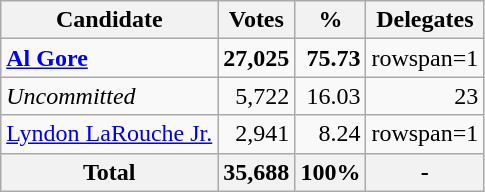<table class="wikitable sortable" style="text-align:right;">
<tr>
<th>Candidate</th>
<th>Votes</th>
<th>%</th>
<th>Delegates</th>
</tr>
<tr>
<td style="text-align:left;" data-sort-value="Gore, Al"><strong><a href='#'>Al Gore</a></strong></td>
<td><strong>27,025</strong></td>
<td><strong>75.73</strong></td>
<td>rowspan=1 </td>
</tr>
<tr>
<td style="text-align:left;" data-sort-value="ZZZ"><em>Uncommitted</em></td>
<td>5,722</td>
<td>16.03</td>
<td>23</td>
</tr>
<tr>
<td style="text-align:left;" data-sort-value="LaRouche Jr., Lyndon"><a href='#'>Lyndon LaRouche Jr.</a></td>
<td>2,941</td>
<td>8.24</td>
<td>rowspan=1 </td>
</tr>
<tr>
<th>Total</th>
<th>35,688</th>
<th>100%</th>
<th>-</th>
</tr>
</table>
